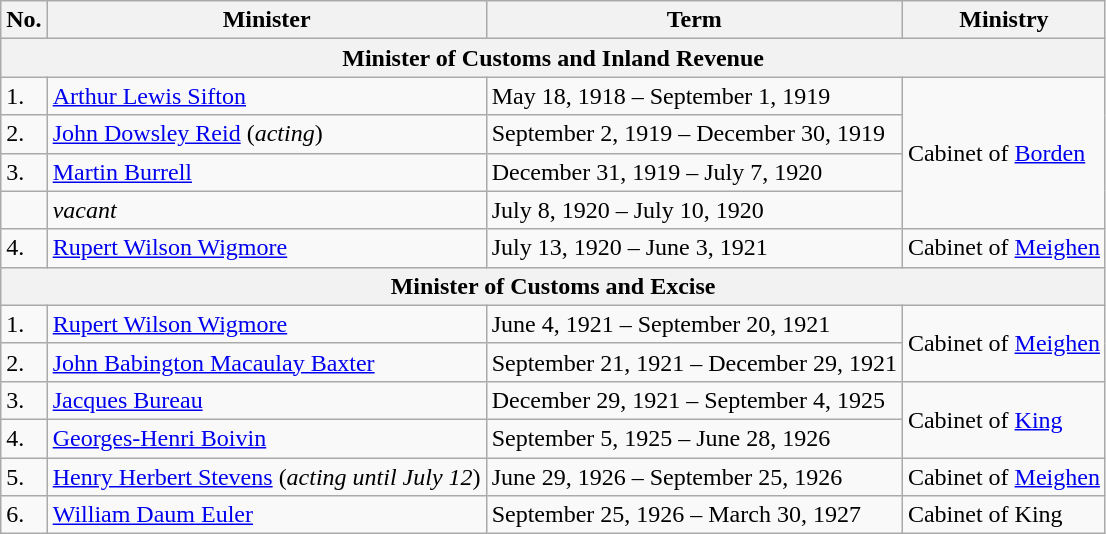<table class="wikitable">
<tr>
<th>No.</th>
<th>Minister</th>
<th>Term</th>
<th>Ministry</th>
</tr>
<tr>
<th colspan="4">Minister of Customs and Inland Revenue</th>
</tr>
<tr>
<td>1.</td>
<td><a href='#'>Arthur Lewis Sifton</a></td>
<td>May 18, 1918 – September 1, 1919</td>
<td rowspan="4">Cabinet of <a href='#'>Borden</a></td>
</tr>
<tr>
<td>2.</td>
<td><a href='#'>John Dowsley Reid</a> (<em>acting</em>)</td>
<td>September 2, 1919 – December 30, 1919</td>
</tr>
<tr>
<td>3.</td>
<td><a href='#'>Martin Burrell</a></td>
<td>December 31, 1919 – July 7, 1920</td>
</tr>
<tr>
<td></td>
<td><em>vacant</em></td>
<td>July 8, 1920 – July 10, 1920</td>
</tr>
<tr>
<td>4.</td>
<td><a href='#'>Rupert Wilson Wigmore</a></td>
<td>July 13, 1920 – June 3, 1921</td>
<td>Cabinet of <a href='#'>Meighen</a></td>
</tr>
<tr>
<th colspan="4">Minister of Customs and Excise</th>
</tr>
<tr>
<td>1.</td>
<td><a href='#'>Rupert Wilson Wigmore</a></td>
<td>June 4, 1921 – September 20, 1921</td>
<td rowspan="2">Cabinet of <a href='#'>Meighen</a></td>
</tr>
<tr>
<td>2.</td>
<td><a href='#'>John Babington Macaulay Baxter</a></td>
<td>September 21, 1921 – December 29, 1921</td>
</tr>
<tr>
<td>3.</td>
<td><a href='#'>Jacques Bureau</a></td>
<td>December 29, 1921 – September 4, 1925</td>
<td rowspan="2">Cabinet of <a href='#'>King</a></td>
</tr>
<tr>
<td>4.</td>
<td><a href='#'>Georges-Henri Boivin</a></td>
<td>September 5, 1925 – June 28, 1926</td>
</tr>
<tr>
<td>5.</td>
<td><a href='#'>Henry Herbert Stevens</a> (<em>acting until July 12</em>)</td>
<td>June 29, 1926 – September 25, 1926</td>
<td>Cabinet of <a href='#'>Meighen</a></td>
</tr>
<tr>
<td>6.</td>
<td><a href='#'>William Daum Euler</a></td>
<td>September 25, 1926 – March 30, 1927</td>
<td>Cabinet of King</td>
</tr>
</table>
